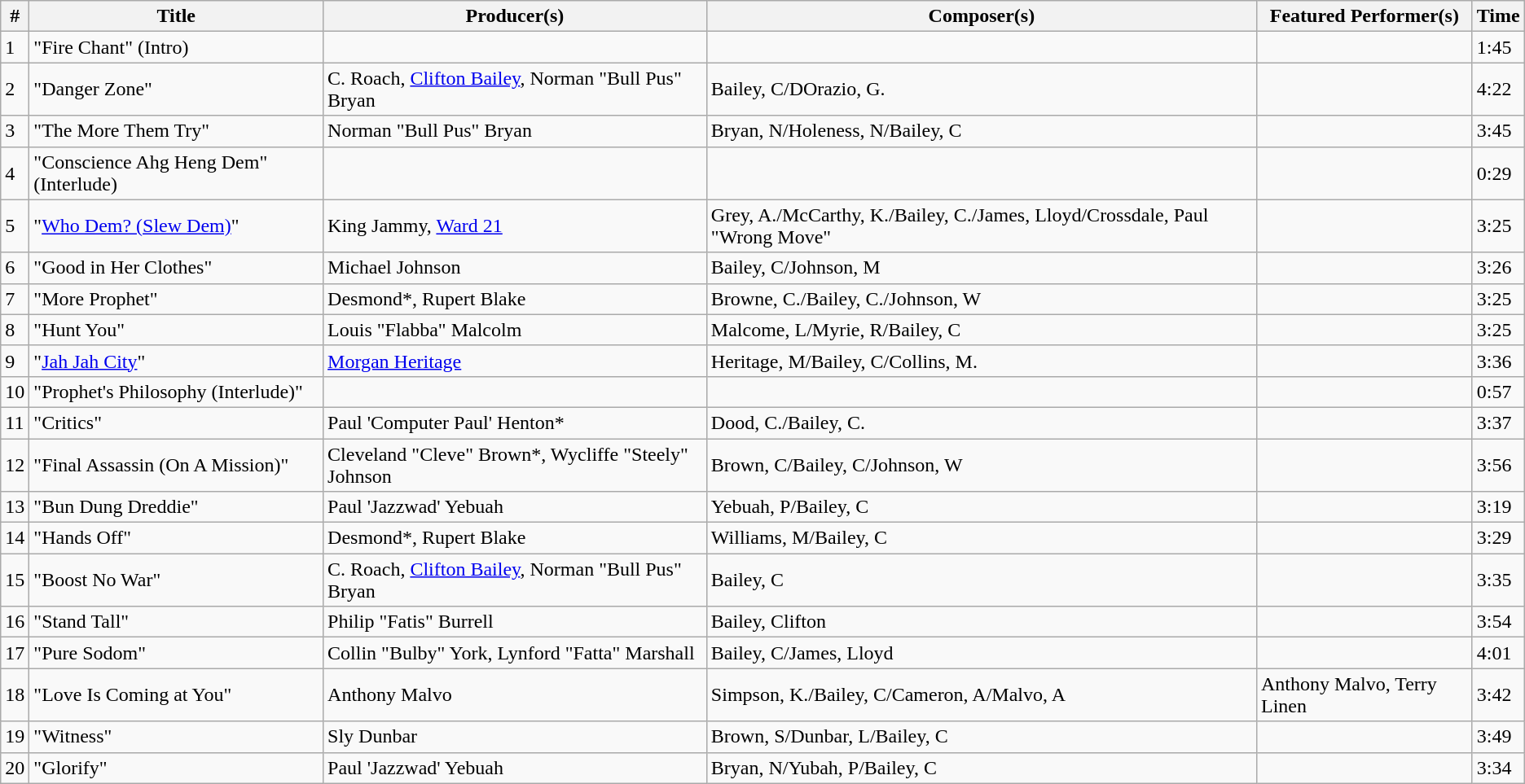<table class="wikitable">
<tr>
<th align="center">#</th>
<th align="center">Title</th>
<th align="center">Producer(s)</th>
<th align="center">Composer(s)</th>
<th align="center">Featured Performer(s)</th>
<th align="center">Time</th>
</tr>
<tr>
<td>1</td>
<td>"Fire Chant" (Intro)</td>
<td></td>
<td></td>
<td></td>
<td>1:45</td>
</tr>
<tr>
<td>2</td>
<td>"Danger Zone"</td>
<td>C. Roach, <a href='#'>Clifton Bailey</a>, Norman "Bull Pus" Bryan</td>
<td>Bailey, C/DOrazio, G.</td>
<td></td>
<td>4:22</td>
</tr>
<tr>
<td>3</td>
<td>"The More Them Try"</td>
<td>Norman "Bull Pus" Bryan</td>
<td>Bryan, N/Holeness, N/Bailey, C</td>
<td></td>
<td>3:45</td>
</tr>
<tr>
<td>4</td>
<td>"Conscience Ahg Heng Dem" (Interlude)</td>
<td></td>
<td></td>
<td></td>
<td>0:29</td>
</tr>
<tr>
<td>5</td>
<td>"<a href='#'>Who Dem? (Slew Dem)</a>"</td>
<td>King Jammy, <a href='#'>Ward 21</a></td>
<td>Grey, A./McCarthy, K./Bailey, C./James, Lloyd/Crossdale, Paul "Wrong Move"</td>
<td></td>
<td>3:25</td>
</tr>
<tr>
<td>6</td>
<td>"Good in Her Clothes"</td>
<td>Michael Johnson</td>
<td>Bailey, C/Johnson, M</td>
<td></td>
<td>3:26</td>
</tr>
<tr>
<td>7</td>
<td>"More Prophet"</td>
<td>Desmond*, Rupert Blake</td>
<td>Browne, C./Bailey, C./Johnson, W</td>
<td></td>
<td>3:25</td>
</tr>
<tr>
<td>8</td>
<td>"Hunt You"</td>
<td>Louis "Flabba" Malcolm</td>
<td>Malcome, L/Myrie, R/Bailey, C</td>
<td></td>
<td>3:25</td>
</tr>
<tr>
<td>9</td>
<td>"<a href='#'>Jah Jah City</a>"</td>
<td><a href='#'>Morgan Heritage</a></td>
<td>Heritage, M/Bailey, C/Collins, M.</td>
<td></td>
<td>3:36</td>
</tr>
<tr>
<td>10</td>
<td>"Prophet's Philosophy (Interlude)"</td>
<td></td>
<td></td>
<td></td>
<td>0:57</td>
</tr>
<tr>
<td>11</td>
<td>"Critics"</td>
<td>Paul 'Computer Paul' Henton*</td>
<td>Dood, C./Bailey, C.</td>
<td></td>
<td>3:37</td>
</tr>
<tr>
<td>12</td>
<td>"Final Assassin (On A Mission)"</td>
<td>Cleveland "Cleve" Brown*, Wycliffe "Steely" Johnson</td>
<td>Brown, C/Bailey, C/Johnson, W</td>
<td></td>
<td>3:56</td>
</tr>
<tr>
<td>13</td>
<td>"Bun Dung Dreddie"</td>
<td>Paul 'Jazzwad' Yebuah</td>
<td>Yebuah, P/Bailey, C</td>
<td></td>
<td>3:19</td>
</tr>
<tr>
<td>14</td>
<td>"Hands Off"</td>
<td>Desmond*, Rupert Blake</td>
<td>Williams, M/Bailey, C</td>
<td></td>
<td>3:29</td>
</tr>
<tr>
<td>15</td>
<td>"Boost No War"</td>
<td>C. Roach, <a href='#'>Clifton Bailey</a>, Norman "Bull Pus" Bryan</td>
<td>Bailey, C</td>
<td></td>
<td>3:35</td>
</tr>
<tr>
<td>16</td>
<td>"Stand Tall"</td>
<td>Philip "Fatis" Burrell</td>
<td>Bailey, Clifton</td>
<td></td>
<td>3:54</td>
</tr>
<tr>
<td>17</td>
<td>"Pure Sodom"</td>
<td>Collin "Bulby" York, Lynford "Fatta" Marshall</td>
<td>Bailey, C/James, Lloyd</td>
<td></td>
<td>4:01</td>
</tr>
<tr>
<td>18</td>
<td>"Love Is Coming at You"</td>
<td>Anthony Malvo</td>
<td>Simpson, K./Bailey, C/Cameron, A/Malvo, A</td>
<td>Anthony Malvo, Terry Linen</td>
<td>3:42</td>
</tr>
<tr>
<td>19</td>
<td>"Witness"</td>
<td>Sly Dunbar</td>
<td>Brown, S/Dunbar, L/Bailey, C</td>
<td></td>
<td>3:49</td>
</tr>
<tr>
<td>20</td>
<td>"Glorify"</td>
<td>Paul 'Jazzwad' Yebuah</td>
<td>Bryan, N/Yubah, P/Bailey, C</td>
<td></td>
<td>3:34</td>
</tr>
</table>
